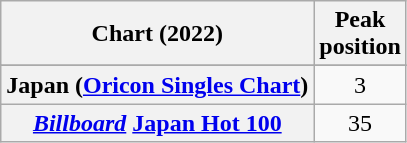<table class="wikitable sortable plainrowheaders" style="text-align:center;">
<tr>
<th scope="col">Chart (2022)</th>
<th scope="col">Peak<br>position</th>
</tr>
<tr>
</tr>
<tr>
<th scope="row">Japan (<a href='#'>Oricon Singles Chart</a>)</th>
<td>3</td>
</tr>
<tr>
<th scope="row"><em><a href='#'>Billboard</a></em> <a href='#'>Japan Hot 100</a></th>
<td>35</td>
</tr>
</table>
